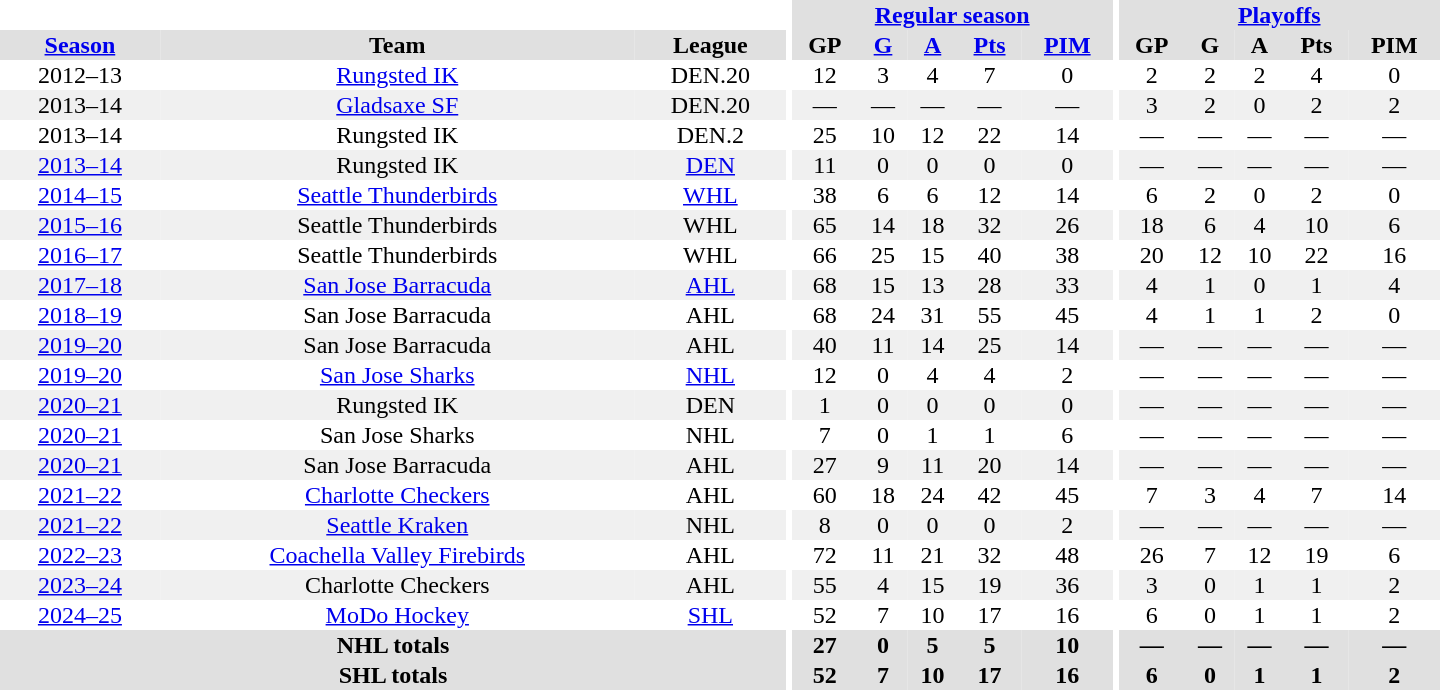<table border="0" cellpadding="1" cellspacing="0" style="text-align:center; width:60em">
<tr bgcolor="#e0e0e0">
<th colspan="3" bgcolor="#ffffff"></th>
<th rowspan="99" bgcolor="#ffffff"></th>
<th colspan="5"><a href='#'>Regular season</a></th>
<th rowspan="99" bgcolor="#ffffff"></th>
<th colspan="5"><a href='#'>Playoffs</a></th>
</tr>
<tr bgcolor="#e0e0e0">
<th><a href='#'>Season</a></th>
<th>Team</th>
<th>League</th>
<th>GP</th>
<th><a href='#'>G</a></th>
<th><a href='#'>A</a></th>
<th><a href='#'>Pts</a></th>
<th><a href='#'>PIM</a></th>
<th>GP</th>
<th>G</th>
<th>A</th>
<th>Pts</th>
<th>PIM</th>
</tr>
<tr>
<td>2012–13</td>
<td><a href='#'>Rungsted IK</a></td>
<td>DEN.20</td>
<td>12</td>
<td>3</td>
<td>4</td>
<td>7</td>
<td>0</td>
<td>2</td>
<td>2</td>
<td>2</td>
<td>4</td>
<td>0</td>
</tr>
<tr bgcolor="#f0f0f0">
<td>2013–14</td>
<td><a href='#'>Gladsaxe SF</a></td>
<td>DEN.20</td>
<td>—</td>
<td>—</td>
<td>—</td>
<td>—</td>
<td>—</td>
<td>3</td>
<td>2</td>
<td>0</td>
<td>2</td>
<td>2</td>
</tr>
<tr>
<td>2013–14</td>
<td>Rungsted IK</td>
<td>DEN.2</td>
<td>25</td>
<td>10</td>
<td>12</td>
<td>22</td>
<td>14</td>
<td>—</td>
<td>—</td>
<td>—</td>
<td>—</td>
<td>—</td>
</tr>
<tr bgcolor="#f0f0f0">
<td><a href='#'>2013–14</a></td>
<td>Rungsted IK</td>
<td><a href='#'>DEN</a></td>
<td>11</td>
<td>0</td>
<td>0</td>
<td>0</td>
<td>0</td>
<td>—</td>
<td>—</td>
<td>—</td>
<td>—</td>
<td>—</td>
</tr>
<tr>
<td><a href='#'>2014–15</a></td>
<td><a href='#'>Seattle Thunderbirds</a></td>
<td><a href='#'>WHL</a></td>
<td>38</td>
<td>6</td>
<td>6</td>
<td>12</td>
<td>14</td>
<td>6</td>
<td>2</td>
<td>0</td>
<td>2</td>
<td>0</td>
</tr>
<tr bgcolor="#f0f0f0">
<td><a href='#'>2015–16</a></td>
<td>Seattle Thunderbirds</td>
<td>WHL</td>
<td>65</td>
<td>14</td>
<td>18</td>
<td>32</td>
<td>26</td>
<td>18</td>
<td>6</td>
<td>4</td>
<td>10</td>
<td>6</td>
</tr>
<tr>
<td><a href='#'>2016–17</a></td>
<td>Seattle Thunderbirds</td>
<td>WHL</td>
<td>66</td>
<td>25</td>
<td>15</td>
<td>40</td>
<td>38</td>
<td>20</td>
<td>12</td>
<td>10</td>
<td>22</td>
<td>16</td>
</tr>
<tr bgcolor="#f0f0f0">
<td><a href='#'>2017–18</a></td>
<td><a href='#'>San Jose Barracuda</a></td>
<td><a href='#'>AHL</a></td>
<td>68</td>
<td>15</td>
<td>13</td>
<td>28</td>
<td>33</td>
<td>4</td>
<td>1</td>
<td>0</td>
<td>1</td>
<td>4</td>
</tr>
<tr>
<td><a href='#'>2018–19</a></td>
<td>San Jose Barracuda</td>
<td>AHL</td>
<td>68</td>
<td>24</td>
<td>31</td>
<td>55</td>
<td>45</td>
<td>4</td>
<td>1</td>
<td>1</td>
<td>2</td>
<td>0</td>
</tr>
<tr bgcolor="#f0f0f0">
<td><a href='#'>2019–20</a></td>
<td>San Jose Barracuda</td>
<td>AHL</td>
<td>40</td>
<td>11</td>
<td>14</td>
<td>25</td>
<td>14</td>
<td>—</td>
<td>—</td>
<td>—</td>
<td>—</td>
<td>—</td>
</tr>
<tr>
<td><a href='#'>2019–20</a></td>
<td><a href='#'>San Jose Sharks</a></td>
<td><a href='#'>NHL</a></td>
<td>12</td>
<td>0</td>
<td>4</td>
<td>4</td>
<td>2</td>
<td>—</td>
<td>—</td>
<td>—</td>
<td>—</td>
<td>—</td>
</tr>
<tr bgcolor="#f0f0f0">
<td><a href='#'>2020–21</a></td>
<td>Rungsted IK</td>
<td>DEN</td>
<td>1</td>
<td>0</td>
<td>0</td>
<td>0</td>
<td>0</td>
<td>—</td>
<td>—</td>
<td>—</td>
<td>—</td>
<td>—</td>
</tr>
<tr>
<td><a href='#'>2020–21</a></td>
<td>San Jose Sharks</td>
<td>NHL</td>
<td>7</td>
<td>0</td>
<td>1</td>
<td>1</td>
<td>6</td>
<td>—</td>
<td>—</td>
<td>—</td>
<td>—</td>
<td>—</td>
</tr>
<tr bgcolor="#f0f0f0">
<td><a href='#'>2020–21</a></td>
<td>San Jose Barracuda</td>
<td>AHL</td>
<td>27</td>
<td>9</td>
<td>11</td>
<td>20</td>
<td>14</td>
<td>—</td>
<td>—</td>
<td>—</td>
<td>—</td>
<td>—</td>
</tr>
<tr>
<td><a href='#'>2021–22</a></td>
<td><a href='#'>Charlotte Checkers</a></td>
<td>AHL</td>
<td>60</td>
<td>18</td>
<td>24</td>
<td>42</td>
<td>45</td>
<td>7</td>
<td>3</td>
<td>4</td>
<td>7</td>
<td>14</td>
</tr>
<tr bgcolor="#f0f0f0">
<td><a href='#'>2021–22</a></td>
<td><a href='#'>Seattle Kraken</a></td>
<td>NHL</td>
<td>8</td>
<td>0</td>
<td>0</td>
<td>0</td>
<td>2</td>
<td>—</td>
<td>—</td>
<td>—</td>
<td>—</td>
<td>—</td>
</tr>
<tr>
<td><a href='#'>2022–23</a></td>
<td><a href='#'>Coachella Valley Firebirds</a></td>
<td>AHL</td>
<td>72</td>
<td>11</td>
<td>21</td>
<td>32</td>
<td>48</td>
<td>26</td>
<td>7</td>
<td>12</td>
<td>19</td>
<td>6</td>
</tr>
<tr bgcolor="#f0f0f0">
<td><a href='#'>2023–24</a></td>
<td>Charlotte Checkers</td>
<td>AHL</td>
<td>55</td>
<td>4</td>
<td>15</td>
<td>19</td>
<td>36</td>
<td>3</td>
<td>0</td>
<td>1</td>
<td>1</td>
<td>2</td>
</tr>
<tr>
<td><a href='#'>2024–25</a></td>
<td><a href='#'>MoDo Hockey</a></td>
<td><a href='#'>SHL</a></td>
<td>52</td>
<td>7</td>
<td>10</td>
<td>17</td>
<td>16</td>
<td>6</td>
<td>0</td>
<td>1</td>
<td>1</td>
<td>2</td>
</tr>
<tr bgcolor="#e0e0e0">
<th colspan="3">NHL totals</th>
<th>27</th>
<th>0</th>
<th>5</th>
<th>5</th>
<th>10</th>
<th>—</th>
<th>—</th>
<th>—</th>
<th>—</th>
<th>—</th>
</tr>
<tr bgcolor="#e0e0e0">
<th colspan="3">SHL totals</th>
<th>52</th>
<th>7</th>
<th>10</th>
<th>17</th>
<th>16</th>
<th>6</th>
<th>0</th>
<th>1</th>
<th>1</th>
<th>2</th>
</tr>
</table>
